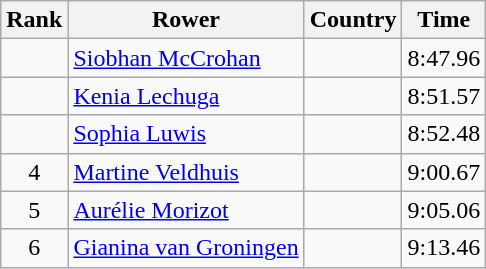<table class="wikitable" style="text-align:center">
<tr>
<th>Rank</th>
<th>Rower</th>
<th>Country</th>
<th>Time</th>
</tr>
<tr>
<td></td>
<td align="left"><a href='#'>Siobhan McCrohan</a></td>
<td align="left"></td>
<td>8:47.96</td>
</tr>
<tr>
<td></td>
<td align="left"><a href='#'>Kenia Lechuga</a></td>
<td align="left"></td>
<td>8:51.57</td>
</tr>
<tr>
<td></td>
<td align="left"><a href='#'>Sophia Luwis</a></td>
<td align="left"></td>
<td>8:52.48</td>
</tr>
<tr>
<td>4</td>
<td align="left"><a href='#'>Martine Veldhuis</a></td>
<td align="left"></td>
<td>9:00.67</td>
</tr>
<tr>
<td>5</td>
<td align="left"><a href='#'>Aurélie Morizot</a></td>
<td align="left"></td>
<td>9:05.06</td>
</tr>
<tr>
<td>6</td>
<td align="left"><a href='#'>Gianina van Groningen</a></td>
<td align="left"></td>
<td>9:13.46</td>
</tr>
</table>
